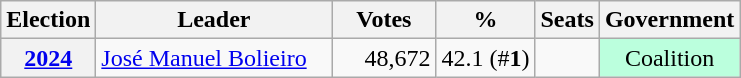<table class="wikitable" style="text-align:right;">
<tr>
<th>Election</th>
<th width="150px">Leader</th>
<th width="62px">Votes</th>
<th>%</th>
<th>Seats</th>
<th>Government</th>
</tr>
<tr>
<th><a href='#'>2024</a></th>
<td align=left><a href='#'>José Manuel Bolieiro</a></td>
<td>48,672</td>
<td>42.1 (#<strong>1</strong>)</td>
<td></td>
<td style="background-color:#bbffdd" align="center">Coalition</td>
</tr>
</table>
